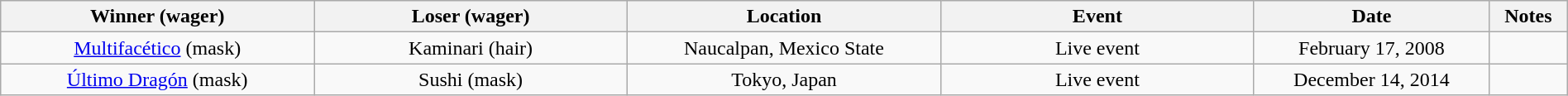<table class="wikitable sortable" width=100%  style="text-align: center">
<tr>
<th width=20% scope="col">Winner (wager)</th>
<th width=20% scope="col">Loser (wager)</th>
<th width=20% scope="col">Location</th>
<th width=20% scope="col">Event</th>
<th width=15% scope="col">Date</th>
<th class="unsortable" width=5% scope="col">Notes</th>
</tr>
<tr>
<td><a href='#'>Multifacético</a> (mask)</td>
<td>Kaminari (hair)</td>
<td>Naucalpan, Mexico State</td>
<td>Live event</td>
<td>February 17, 2008</td>
<td></td>
</tr>
<tr>
<td><a href='#'>Último Dragón</a> (mask)</td>
<td>Sushi (mask)</td>
<td>Tokyo, Japan</td>
<td>Live event</td>
<td>December 14, 2014</td>
<td></td>
</tr>
</table>
